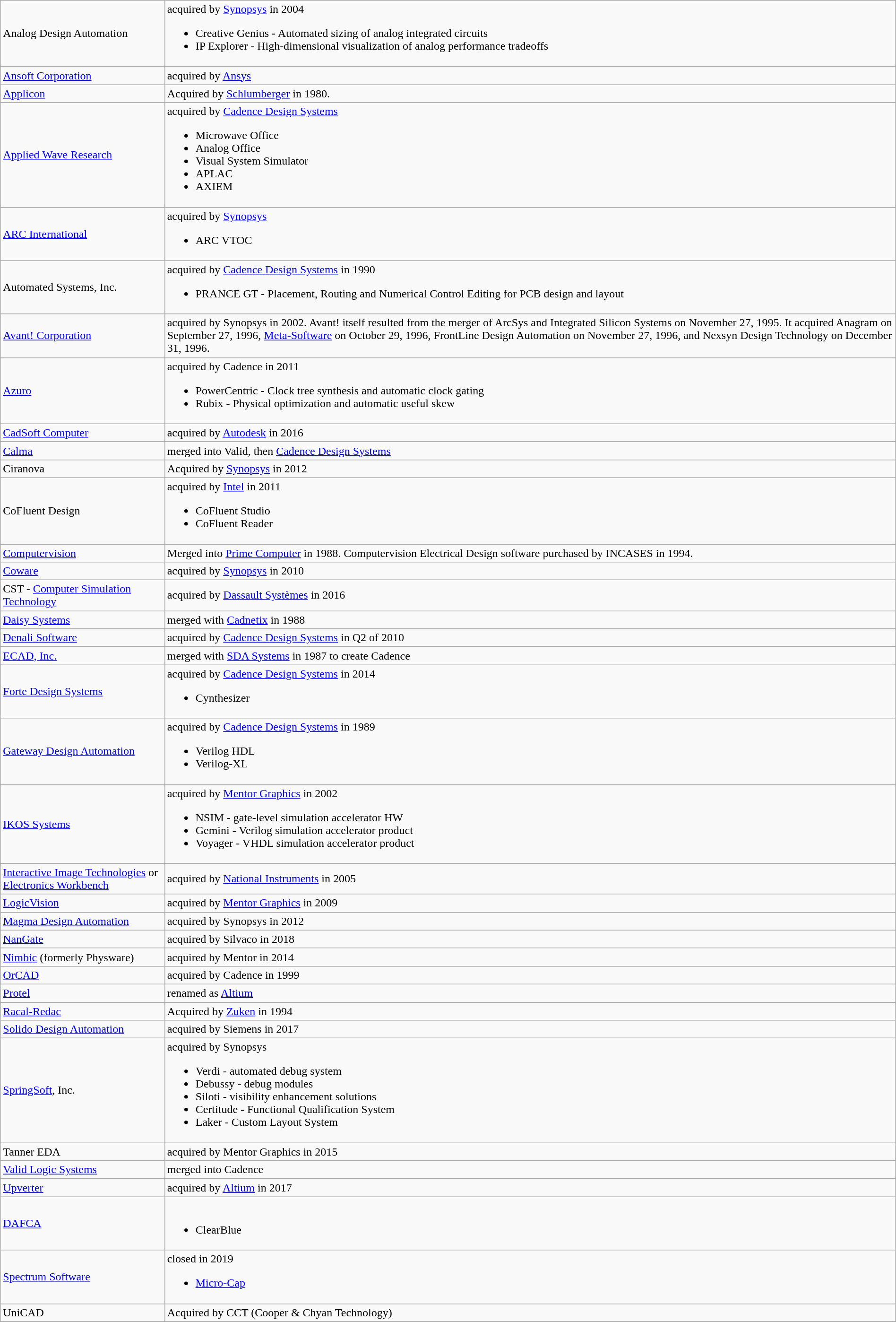<table class="wikitable" style="width:100%">
<tr>
<td>Analog Design Automation</td>
<td>acquired by <a href='#'>Synopsys</a> in 2004<br><ul><li>Creative Genius - Automated sizing of analog integrated circuits</li><li>IP Explorer - High-dimensional visualization of analog performance tradeoffs</li></ul></td>
</tr>
<tr>
<td><a href='#'>Ansoft Corporation</a></td>
<td>acquired by <a href='#'>Ansys</a></td>
</tr>
<tr>
<td><a href='#'>Applicon</a></td>
<td>Acquired by <a href='#'>Schlumberger</a> in 1980.</td>
</tr>
<tr>
<td><a href='#'>Applied Wave Research</a></td>
<td>acquired by <a href='#'>Cadence Design Systems</a><br><ul><li>Microwave Office</li><li>Analog Office</li><li>Visual System Simulator</li><li>APLAC</li><li>AXIEM</li></ul></td>
</tr>
<tr>
<td><a href='#'>ARC International</a></td>
<td>acquired by <a href='#'>Synopsys</a><br><ul><li>ARC VTOC</li></ul></td>
</tr>
<tr>
<td>Automated Systems, Inc.</td>
<td>acquired by <a href='#'>Cadence Design Systems</a> in 1990<br><ul><li>PRANCE GT - Placement, Routing and Numerical Control Editing for PCB design and layout</li></ul></td>
</tr>
<tr>
<td><a href='#'>Avant! Corporation</a></td>
<td>acquired by Synopsys in 2002. Avant! itself resulted from the merger of ArcSys and Integrated Silicon Systems on November 27, 1995. It acquired Anagram on September 27, 1996, <a href='#'>Meta-Software</a> on October 29, 1996, FrontLine Design Automation on November 27, 1996, and Nexsyn Design Technology on December 31, 1996.</td>
</tr>
<tr>
<td><a href='#'>Azuro</a></td>
<td>acquired by Cadence in 2011<br><ul><li>PowerCentric - Clock tree synthesis and automatic clock gating</li><li>Rubix - Physical optimization and automatic useful skew</li></ul></td>
</tr>
<tr>
<td><a href='#'>CadSoft Computer</a></td>
<td>acquired by <a href='#'>Autodesk</a> in 2016</td>
</tr>
<tr>
<td><a href='#'>Calma</a></td>
<td>merged into Valid, then <a href='#'>Cadence Design Systems</a></td>
</tr>
<tr |->
<td>Ciranova</td>
<td>Acquired by <a href='#'>Synopsys</a> in 2012</td>
</tr>
<tr>
<td>CoFluent Design</td>
<td>acquired by <a href='#'>Intel</a> in 2011<br><ul><li>CoFluent Studio</li><li>CoFluent Reader</li></ul></td>
</tr>
<tr>
<td><a href='#'>Computervision</a></td>
<td>Merged into <a href='#'>Prime Computer</a> in 1988. Computervision Electrical Design software purchased by INCASES in 1994.</td>
</tr>
<tr>
<td><a href='#'>Coware</a></td>
<td>acquired by <a href='#'>Synopsys</a> in 2010</td>
</tr>
<tr>
<td>CST - <a href='#'>Computer Simulation Technology</a></td>
<td>acquired by <a href='#'>Dassault Systèmes</a> in 2016</td>
</tr>
<tr>
<td><a href='#'>Daisy Systems</a></td>
<td>merged with <a href='#'>Cadnetix</a> in 1988</td>
</tr>
<tr>
<td><a href='#'>Denali Software</a></td>
<td>acquired by <a href='#'>Cadence Design Systems</a> in Q2 of 2010</td>
</tr>
<tr>
<td><a href='#'>ECAD, Inc.</a></td>
<td>merged with <a href='#'>SDA Systems</a> in 1987 to create Cadence</td>
</tr>
<tr>
<td><a href='#'>Forte Design Systems</a></td>
<td>acquired by <a href='#'>Cadence Design Systems</a> in 2014<br><ul><li>Cynthesizer</li></ul></td>
</tr>
<tr>
<td><a href='#'>Gateway Design Automation</a></td>
<td>acquired by <a href='#'>Cadence Design Systems</a> in 1989<br><ul><li>Verilog HDL</li><li>Verilog-XL</li></ul></td>
</tr>
<tr>
<td><a href='#'>IKOS Systems</a></td>
<td>acquired by <a href='#'>Mentor Graphics</a> in 2002<br><ul><li>NSIM - gate-level simulation accelerator HW</li><li>Gemini - Verilog simulation accelerator product</li><li>Voyager - VHDL simulation accelerator product</li></ul></td>
</tr>
<tr>
<td><a href='#'>Interactive Image Technologies</a> or <a href='#'>Electronics Workbench</a></td>
<td>acquired by <a href='#'>National Instruments</a> in 2005</td>
</tr>
<tr>
<td><a href='#'>LogicVision</a></td>
<td>acquired by <a href='#'>Mentor Graphics</a> in 2009</td>
</tr>
<tr>
<td><a href='#'>Magma Design Automation</a></td>
<td>acquired by Synopsys in 2012</td>
</tr>
<tr>
<td><a href='#'>NanGate</a></td>
<td>acquired by Silvaco in 2018</td>
</tr>
<tr>
<td><a href='#'>Nimbic</a> (formerly Physware)</td>
<td>acquired by Mentor in 2014</td>
</tr>
<tr>
<td><a href='#'>OrCAD</a></td>
<td>acquired by Cadence in 1999</td>
</tr>
<tr>
<td><a href='#'>Protel</a></td>
<td>renamed as <a href='#'>Altium</a></td>
</tr>
<tr>
<td><a href='#'>Racal-Redac</a></td>
<td>Acquired by <a href='#'>Zuken</a> in 1994</td>
</tr>
<tr>
<td><a href='#'>Solido Design Automation</a></td>
<td>acquired by Siemens in 2017</td>
</tr>
<tr>
<td><a href='#'>SpringSoft</a>, Inc.</td>
<td>acquired by Synopsys<br><ul><li>Verdi - automated debug system</li><li>Debussy - debug modules</li><li>Siloti - visibility enhancement solutions</li><li>Certitude - Functional Qualification System</li><li>Laker - Custom Layout System</li></ul></td>
</tr>
<tr>
<td>Tanner EDA</td>
<td>acquired by Mentor Graphics in 2015</td>
</tr>
<tr>
<td><a href='#'>Valid Logic Systems</a></td>
<td>merged into Cadence</td>
</tr>
<tr>
<td><a href='#'>Upverter</a></td>
<td>acquired by <a href='#'>Altium</a> in 2017</td>
</tr>
<tr>
<td><a href='#'>DAFCA</a></td>
<td><br><ul><li>ClearBlue</li></ul></td>
</tr>
<tr>
<td><a href='#'>Spectrum Software</a></td>
<td>closed in 2019<br><ul><li><a href='#'>Micro-Cap</a></li></ul></td>
</tr>
<tr>
<td>UniCAD</td>
<td>Acquired by CCT (Cooper & Chyan Technology)</td>
</tr>
<tr>
</tr>
</table>
